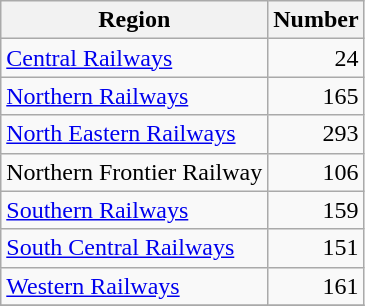<table class="wikitable" style="text-align:center">
<tr>
<th>Region</th>
<th>Number</th>
</tr>
<tr style="text-align:right">
<td style="text-align:left"><a href='#'>Central Railways</a></td>
<td>24</td>
</tr>
<tr style="text-align:right">
<td style="text-align:left"><a href='#'>Northern Railways</a></td>
<td>165</td>
</tr>
<tr style="text-align:right">
<td style="text-align:left"><a href='#'>North Eastern Railways</a></td>
<td>293</td>
</tr>
<tr style="text-align:right">
<td style="text-align:left">Northern Frontier Railway</td>
<td>106</td>
</tr>
<tr style="text-align:right">
<td style="text-align:left"><a href='#'>Southern Railways</a></td>
<td>159</td>
</tr>
<tr style="text-align:right">
<td style="text-align:left"><a href='#'>South Central Railways</a></td>
<td>151</td>
</tr>
<tr style="text-align:right">
<td style="text-align:left"><a href='#'>Western Railways</a></td>
<td>161</td>
</tr>
<tr>
</tr>
</table>
